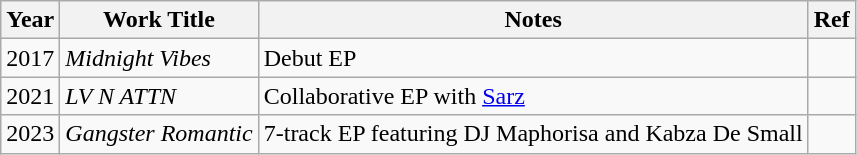<table class ="wikitable">
<tr>
<th>Year</th>
<th>Work Title</th>
<th>Notes</th>
<th>Ref</th>
</tr>
<tr>
<td>2017</td>
<td><em>Midnight Vibes</em></td>
<td>Debut EP</td>
<td></td>
</tr>
<tr>
<td>2021</td>
<td><em>LV N ATTN</em></td>
<td>Collaborative EP with <a href='#'>Sarz</a></td>
<td></td>
</tr>
<tr>
<td>2023</td>
<td><em>Gangster Romantic</em></td>
<td>7-track EP featuring DJ Maphorisa and Kabza De Small</td>
<td></td>
</tr>
</table>
